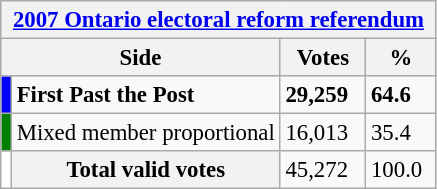<table class="wikitable" style="font-size: 95%; clear:both">
<tr style="background-color:#E9E9E9">
<th colspan=4><a href='#'>2007 Ontario electoral reform referendum</a></th>
</tr>
<tr style="background-color:#E9E9E9">
<th colspan=2 style="width: 130px">Side</th>
<th style="width: 50px">Votes</th>
<th style="width: 40px">%</th>
</tr>
<tr>
<td bgcolor="blue"></td>
<td><strong>First Past the Post</strong></td>
<td><strong>29,259</strong></td>
<td><strong>64.6</strong></td>
</tr>
<tr>
<td bgcolor="green"></td>
<td>Mixed member proportional</td>
<td>16,013</td>
<td>35.4</td>
</tr>
<tr>
<td bgcolor="white"></td>
<th>Total valid votes</th>
<td>45,272</td>
<td>100.0</td>
</tr>
</table>
